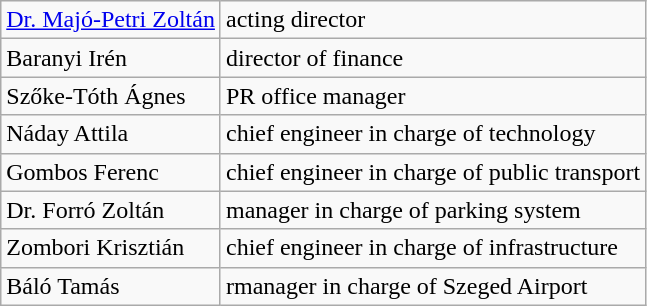<table class="wikitable">
<tr>
<td><a href='#'>Dr. Majó-Petri Zoltán</a></td>
<td>acting director</td>
</tr>
<tr>
<td>Baranyi Irén</td>
<td>director of finance</td>
</tr>
<tr>
<td>Szőke-Tóth Ágnes</td>
<td>PR office manager</td>
</tr>
<tr>
<td>Náday Attila</td>
<td>chief engineer in charge of technology</td>
</tr>
<tr>
<td>Gombos Ferenc</td>
<td>chief engineer in charge of public transport</td>
</tr>
<tr>
<td>Dr. Forró Zoltán</td>
<td>manager in charge of parking system</td>
</tr>
<tr>
<td>Zombori Krisztián</td>
<td>chief engineer in charge of infrastructure</td>
</tr>
<tr>
<td>Báló Tamás</td>
<td>rmanager in charge of Szeged Airport</td>
</tr>
</table>
